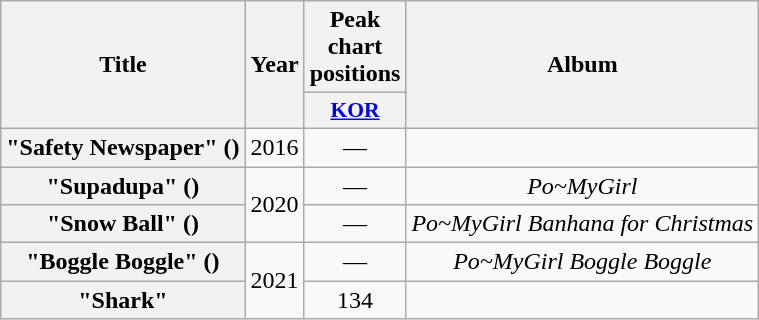<table class="wikitable plainrowheaders" style="text-align:center">
<tr>
<th scope="col" rowspan="2">Title</th>
<th scope="col" rowspan="2">Year</th>
<th scope="col" colspan="1">Peak chart<br>positions</th>
<th scope="col" rowspan="2">Album</th>
</tr>
<tr>
<th scope="col" style="width:3em;font-size:90%;"><a href='#'>KOR</a><br></th>
</tr>
<tr>
<th scope=row>"Safety Newspaper" ()</th>
<td>2016</td>
<td>—</td>
<td></td>
</tr>
<tr>
<th scope=row>"Supadupa" ()</th>
<td rowspan="2">2020</td>
<td>—</td>
<td><em>Po~MyGirl</em></td>
</tr>
<tr>
<th scope=row>"Snow Ball" ()<br></th>
<td>—</td>
<td><em>Po~MyGirl Banhana for Christmas</em></td>
</tr>
<tr>
<th scope=row>"Boggle Boggle" ()</th>
<td rowspan="2">2021</td>
<td>—</td>
<td><em>Po~MyGirl Boggle Boggle</em></td>
</tr>
<tr>
<th scope=row>"Shark"</th>
<td>134</td>
<td></td>
</tr>
</table>
